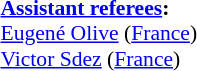<table style="width:100%; font-size:90%;">
<tr>
<td><br><strong><a href='#'>Assistant referees</a>:</strong>
<br><a href='#'>Eugené Olive</a> (<a href='#'>France</a>)
<br><a href='#'>Victor Sdez</a> (<a href='#'>France</a>)</td>
</tr>
</table>
